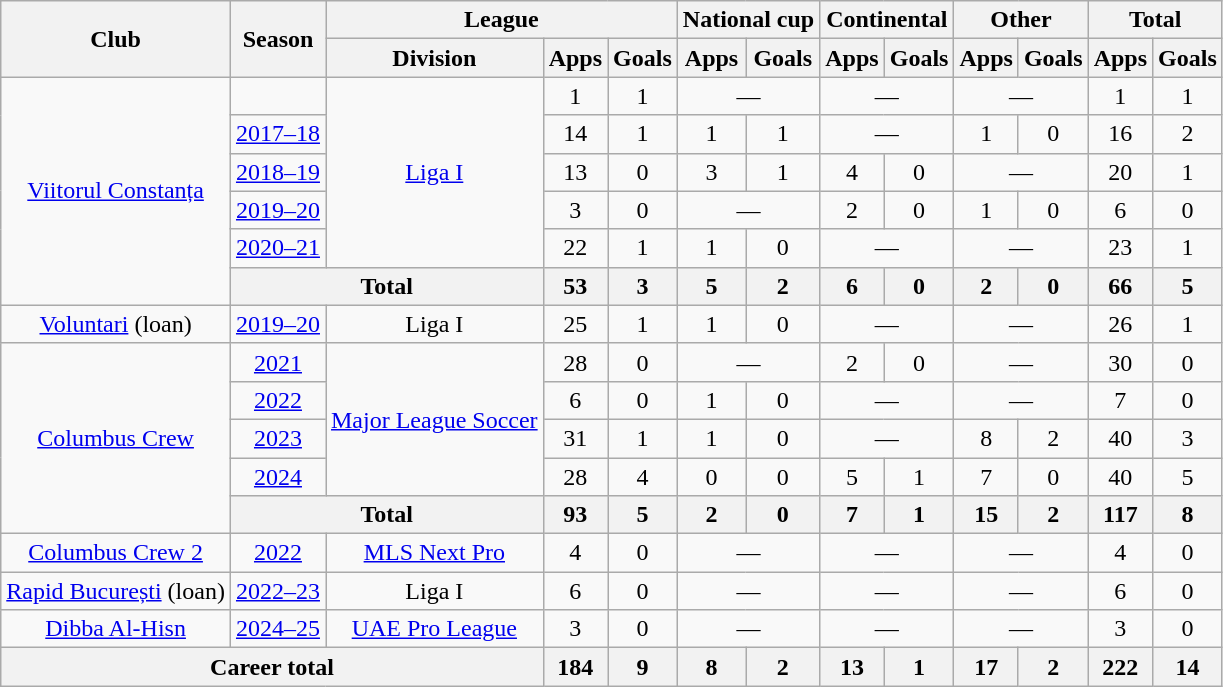<table class="wikitable" style="text-align:center">
<tr>
<th rowspan="2">Club</th>
<th rowspan="2">Season</th>
<th colspan="3">League</th>
<th colspan="2">National cup</th>
<th colspan="2">Continental</th>
<th colspan="2">Other</th>
<th colspan="2">Total</th>
</tr>
<tr>
<th>Division</th>
<th>Apps</th>
<th>Goals</th>
<th>Apps</th>
<th>Goals</th>
<th>Apps</th>
<th>Goals</th>
<th>Apps</th>
<th>Goals</th>
<th>Apps</th>
<th>Goals</th>
</tr>
<tr>
<td rowspan="6"><a href='#'>Viitorul Constanța</a></td>
<td></td>
<td rowspan="5"><a href='#'>Liga I</a></td>
<td>1</td>
<td>1</td>
<td colspan="2">—</td>
<td colspan="2">—</td>
<td colspan="2">—</td>
<td>1</td>
<td>1</td>
</tr>
<tr>
<td><a href='#'>2017–18</a></td>
<td>14</td>
<td>1</td>
<td>1</td>
<td>1</td>
<td colspan="2">—</td>
<td>1</td>
<td>0</td>
<td>16</td>
<td>2</td>
</tr>
<tr>
<td><a href='#'>2018–19</a></td>
<td>13</td>
<td>0</td>
<td>3</td>
<td>1</td>
<td>4</td>
<td>0</td>
<td colspan="2">—</td>
<td>20</td>
<td>1</td>
</tr>
<tr>
<td><a href='#'>2019–20</a></td>
<td>3</td>
<td>0</td>
<td colspan="2">—</td>
<td>2</td>
<td>0</td>
<td>1</td>
<td>0</td>
<td>6</td>
<td>0</td>
</tr>
<tr>
<td><a href='#'>2020–21</a></td>
<td>22</td>
<td>1</td>
<td>1</td>
<td>0</td>
<td colspan="2">—</td>
<td colspan="2">—</td>
<td>23</td>
<td>1</td>
</tr>
<tr>
<th colspan="2">Total</th>
<th>53</th>
<th>3</th>
<th>5</th>
<th>2</th>
<th>6</th>
<th>0</th>
<th>2</th>
<th>0</th>
<th>66</th>
<th>5</th>
</tr>
<tr>
<td><a href='#'>Voluntari</a> (loan)</td>
<td><a href='#'>2019–20</a></td>
<td>Liga I</td>
<td>25</td>
<td>1</td>
<td>1</td>
<td>0</td>
<td colspan="2">—</td>
<td colspan="2">—</td>
<td>26</td>
<td>1</td>
</tr>
<tr>
<td rowspan="5"><a href='#'>Columbus Crew</a></td>
<td><a href='#'>2021</a></td>
<td rowspan="4"><a href='#'>Major League Soccer</a></td>
<td>28</td>
<td>0</td>
<td colspan="2">—</td>
<td>2</td>
<td>0</td>
<td colspan="2">—</td>
<td>30</td>
<td>0</td>
</tr>
<tr>
<td><a href='#'>2022</a></td>
<td>6</td>
<td>0</td>
<td>1</td>
<td>0</td>
<td colspan="2">—</td>
<td colspan="2">—</td>
<td>7</td>
<td>0</td>
</tr>
<tr>
<td><a href='#'>2023</a></td>
<td>31</td>
<td>1</td>
<td>1</td>
<td>0</td>
<td colspan="2">—</td>
<td>8</td>
<td>2</td>
<td>40</td>
<td>3</td>
</tr>
<tr>
<td><a href='#'>2024</a></td>
<td>28</td>
<td>4</td>
<td>0</td>
<td>0</td>
<td>5</td>
<td>1</td>
<td>7</td>
<td>0</td>
<td>40</td>
<td>5</td>
</tr>
<tr>
<th colspan="2">Total</th>
<th>93</th>
<th>5</th>
<th>2</th>
<th>0</th>
<th>7</th>
<th>1</th>
<th>15</th>
<th>2</th>
<th>117</th>
<th>8</th>
</tr>
<tr>
<td><a href='#'>Columbus Crew 2</a></td>
<td><a href='#'>2022</a></td>
<td><a href='#'>MLS Next Pro</a></td>
<td>4</td>
<td>0</td>
<td colspan="2">—</td>
<td colspan="2">—</td>
<td colspan="2">—</td>
<td>4</td>
<td>0</td>
</tr>
<tr>
<td><a href='#'>Rapid București</a> (loan)</td>
<td><a href='#'>2022–23</a></td>
<td>Liga I</td>
<td>6</td>
<td>0</td>
<td colspan="2">—</td>
<td colspan="2">—</td>
<td colspan="2">—</td>
<td>6</td>
<td>0</td>
</tr>
<tr>
<td><a href='#'>Dibba Al-Hisn</a></td>
<td><a href='#'>2024–25</a></td>
<td><a href='#'>UAE Pro League</a></td>
<td>3</td>
<td>0</td>
<td colspan="2">—</td>
<td colspan="2">—</td>
<td colspan="2">—</td>
<td>3</td>
<td>0</td>
</tr>
<tr>
<th colspan="3">Career total</th>
<th>184</th>
<th>9</th>
<th>8</th>
<th>2</th>
<th>13</th>
<th>1</th>
<th>17</th>
<th>2</th>
<th>222</th>
<th>14</th>
</tr>
</table>
